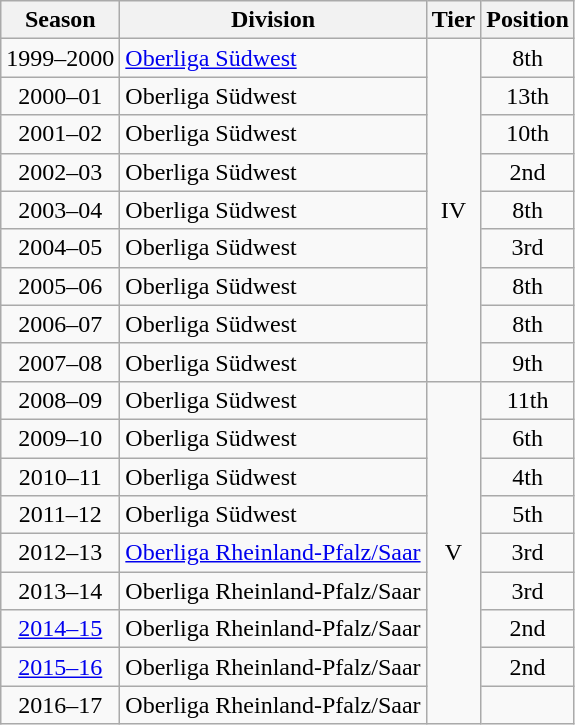<table class="wikitable">
<tr>
<th>Season</th>
<th>Division</th>
<th>Tier</th>
<th>Position</th>
</tr>
<tr align="center">
<td>1999–2000</td>
<td align="left"><a href='#'>Oberliga Südwest</a></td>
<td rowspan=9>IV</td>
<td>8th</td>
</tr>
<tr align="center">
<td>2000–01</td>
<td align="left">Oberliga Südwest</td>
<td>13th</td>
</tr>
<tr align="center">
<td>2001–02</td>
<td align="left">Oberliga Südwest</td>
<td>10th</td>
</tr>
<tr align="center">
<td>2002–03</td>
<td align="left">Oberliga Südwest</td>
<td>2nd</td>
</tr>
<tr align="center">
<td>2003–04</td>
<td align="left">Oberliga Südwest</td>
<td>8th</td>
</tr>
<tr align="center">
<td>2004–05</td>
<td align="left">Oberliga Südwest</td>
<td>3rd</td>
</tr>
<tr align="center">
<td>2005–06</td>
<td align="left">Oberliga Südwest</td>
<td>8th</td>
</tr>
<tr align="center">
<td>2006–07</td>
<td align="left">Oberliga Südwest</td>
<td>8th</td>
</tr>
<tr align="center">
<td>2007–08</td>
<td align="left">Oberliga Südwest</td>
<td>9th</td>
</tr>
<tr align="center">
<td>2008–09</td>
<td align="left">Oberliga Südwest</td>
<td rowspan=9>V</td>
<td>11th</td>
</tr>
<tr align="center">
<td>2009–10</td>
<td align="left">Oberliga Südwest</td>
<td>6th</td>
</tr>
<tr align="center">
<td>2010–11</td>
<td align="left">Oberliga Südwest</td>
<td>4th</td>
</tr>
<tr align="center">
<td>2011–12</td>
<td align="left">Oberliga Südwest</td>
<td>5th</td>
</tr>
<tr align="center">
<td>2012–13</td>
<td align="left"><a href='#'>Oberliga Rheinland-Pfalz/Saar</a></td>
<td>3rd</td>
</tr>
<tr align="center">
<td>2013–14</td>
<td align="left">Oberliga Rheinland-Pfalz/Saar</td>
<td>3rd</td>
</tr>
<tr align="center">
<td><a href='#'>2014–15</a></td>
<td align="left">Oberliga Rheinland-Pfalz/Saar</td>
<td>2nd</td>
</tr>
<tr align="center">
<td><a href='#'>2015–16</a></td>
<td align="left">Oberliga Rheinland-Pfalz/Saar</td>
<td>2nd</td>
</tr>
<tr align="center">
<td>2016–17</td>
<td align="left">Oberliga Rheinland-Pfalz/Saar</td>
<td></td>
</tr>
</table>
